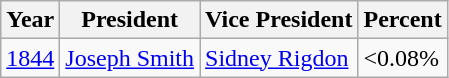<table class="wikitable">
<tr>
<th>Year</th>
<th>President</th>
<th>Vice President</th>
<th>Percent</th>
</tr>
<tr>
<td><a href='#'>1844</a></td>
<td><a href='#'>Joseph Smith</a></td>
<td><a href='#'>Sidney Rigdon</a></td>
<td><0.08%</td>
</tr>
</table>
